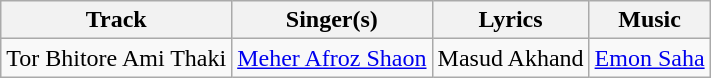<table class="wikitable">
<tr>
<th>Track</th>
<th>Singer(s)</th>
<th>Lyrics</th>
<th>Music</th>
</tr>
<tr>
<td>Tor Bhitore Ami Thaki</td>
<td><a href='#'>Meher Afroz Shaon</a></td>
<td>Masud Akhand</td>
<td><a href='#'>Emon Saha</a></td>
</tr>
</table>
